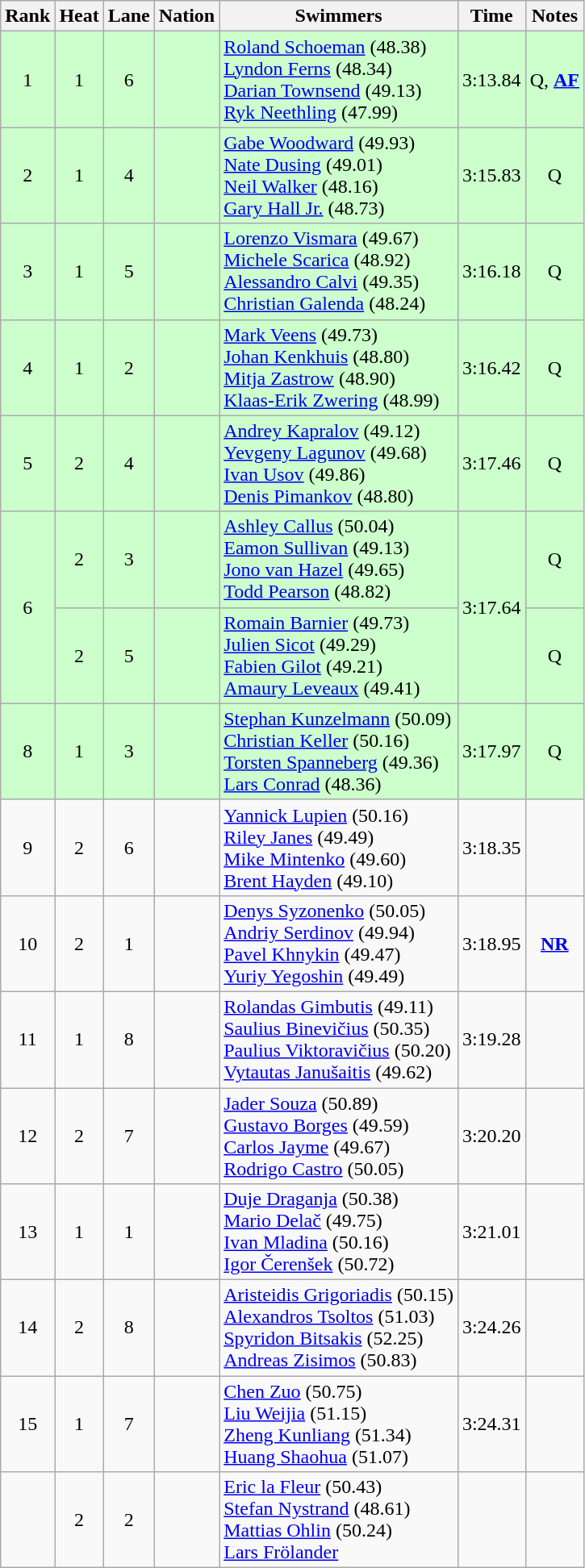<table class="wikitable sortable" style="text-align:center">
<tr>
<th>Rank</th>
<th>Heat</th>
<th>Lane</th>
<th>Nation</th>
<th>Swimmers</th>
<th>Time</th>
<th>Notes</th>
</tr>
<tr bgcolor=#ccffcc>
<td>1</td>
<td>1</td>
<td>6</td>
<td align=left></td>
<td align=left><a href='#'>Roland Schoeman</a> (48.38)<br><a href='#'>Lyndon Ferns</a> (48.34)<br><a href='#'>Darian Townsend</a> (49.13)<br><a href='#'>Ryk Neethling</a> (47.99)</td>
<td>3:13.84</td>
<td>Q, <strong><a href='#'>AF</a></strong></td>
</tr>
<tr bgcolor=#ccffcc>
<td>2</td>
<td>1</td>
<td>4</td>
<td align=left></td>
<td align=left><a href='#'>Gabe Woodward</a> (49.93)<br><a href='#'>Nate Dusing</a> (49.01)<br><a href='#'>Neil Walker</a> (48.16)<br><a href='#'>Gary Hall Jr.</a> (48.73)</td>
<td>3:15.83</td>
<td>Q</td>
</tr>
<tr bgcolor=#ccffcc>
<td>3</td>
<td>1</td>
<td>5</td>
<td align=left></td>
<td align=left><a href='#'>Lorenzo Vismara</a> (49.67)<br><a href='#'>Michele Scarica</a> (48.92)<br><a href='#'>Alessandro Calvi</a> (49.35)<br><a href='#'>Christian Galenda</a> (48.24)</td>
<td>3:16.18</td>
<td>Q</td>
</tr>
<tr bgcolor=#ccffcc>
<td>4</td>
<td>1</td>
<td>2</td>
<td align=left></td>
<td align=left><a href='#'>Mark Veens</a> (49.73)<br><a href='#'>Johan Kenkhuis</a> (48.80)<br><a href='#'>Mitja Zastrow</a> (48.90)<br><a href='#'>Klaas-Erik Zwering</a> (48.99)</td>
<td>3:16.42</td>
<td>Q</td>
</tr>
<tr bgcolor=#ccffcc>
<td>5</td>
<td>2</td>
<td>4</td>
<td align=left></td>
<td align=left><a href='#'>Andrey Kapralov</a> (49.12)<br><a href='#'>Yevgeny Lagunov</a> (49.68)<br><a href='#'>Ivan Usov</a> (49.86)<br><a href='#'>Denis Pimankov</a> (48.80)</td>
<td>3:17.46</td>
<td>Q</td>
</tr>
<tr bgcolor=#ccffcc>
<td rowspan=2>6</td>
<td>2</td>
<td>3</td>
<td align=left></td>
<td align=left><a href='#'>Ashley Callus</a> (50.04)<br><a href='#'>Eamon Sullivan</a> (49.13)<br><a href='#'>Jono van Hazel</a> (49.65)<br><a href='#'>Todd Pearson</a> (48.82)</td>
<td rowspan=2>3:17.64</td>
<td>Q</td>
</tr>
<tr bgcolor=#ccffcc>
<td>2</td>
<td>5</td>
<td align=left></td>
<td align=left><a href='#'>Romain Barnier</a> (49.73)<br><a href='#'>Julien Sicot</a> (49.29)<br><a href='#'>Fabien Gilot</a> (49.21)<br><a href='#'>Amaury Leveaux</a> (49.41)</td>
<td>Q</td>
</tr>
<tr bgcolor=#ccffcc>
<td>8</td>
<td>1</td>
<td>3</td>
<td align=left></td>
<td align=left><a href='#'>Stephan Kunzelmann</a> (50.09)<br><a href='#'>Christian Keller</a> (50.16)<br><a href='#'>Torsten Spanneberg</a> (49.36)<br><a href='#'>Lars Conrad</a> (48.36)</td>
<td>3:17.97</td>
<td>Q</td>
</tr>
<tr>
<td>9</td>
<td>2</td>
<td>6</td>
<td align=left></td>
<td align=left><a href='#'>Yannick Lupien</a> (50.16)<br><a href='#'>Riley Janes</a> (49.49)<br><a href='#'>Mike Mintenko</a> (49.60)<br><a href='#'>Brent Hayden</a> (49.10)</td>
<td>3:18.35</td>
<td></td>
</tr>
<tr>
<td>10</td>
<td>2</td>
<td>1</td>
<td align=left></td>
<td align=left><a href='#'>Denys Syzonenko</a> (50.05)<br><a href='#'>Andriy Serdinov</a> (49.94)<br><a href='#'>Pavel Khnykin</a> (49.47)<br><a href='#'>Yuriy Yegoshin</a> (49.49)</td>
<td>3:18.95</td>
<td><strong><a href='#'>NR</a></strong></td>
</tr>
<tr>
<td>11</td>
<td>1</td>
<td>8</td>
<td align=left></td>
<td align=left><a href='#'>Rolandas Gimbutis</a> (49.11)<br><a href='#'>Saulius Binevičius</a> (50.35)<br><a href='#'>Paulius Viktoravičius</a> (50.20)<br><a href='#'>Vytautas Janušaitis</a> (49.62)</td>
<td>3:19.28</td>
<td></td>
</tr>
<tr>
<td>12</td>
<td>2</td>
<td>7</td>
<td align=left></td>
<td align=left><a href='#'>Jader Souza</a> (50.89)<br><a href='#'>Gustavo Borges</a> (49.59)<br><a href='#'>Carlos Jayme</a> (49.67)<br><a href='#'>Rodrigo Castro</a> (50.05)</td>
<td>3:20.20</td>
<td></td>
</tr>
<tr>
<td>13</td>
<td>1</td>
<td>1</td>
<td align=left></td>
<td align=left><a href='#'>Duje Draganja</a> (50.38)<br><a href='#'>Mario Delač</a> (49.75)<br><a href='#'>Ivan Mladina</a> (50.16)<br><a href='#'>Igor Čerenšek</a> (50.72)</td>
<td>3:21.01</td>
<td></td>
</tr>
<tr>
<td>14</td>
<td>2</td>
<td>8</td>
<td align=left></td>
<td align=left><a href='#'>Aristeidis Grigoriadis</a> (50.15)<br><a href='#'>Alexandros Tsoltos</a> (51.03)<br><a href='#'>Spyridon Bitsakis</a> (52.25)<br><a href='#'>Andreas Zisimos</a> (50.83)</td>
<td>3:24.26</td>
<td></td>
</tr>
<tr>
<td>15</td>
<td>1</td>
<td>7</td>
<td align=left></td>
<td align=left><a href='#'>Chen Zuo</a> (50.75)<br><a href='#'>Liu Weijia</a> (51.15)<br><a href='#'>Zheng Kunliang</a> (51.34)<br><a href='#'>Huang Shaohua</a> (51.07)</td>
<td>3:24.31</td>
<td></td>
</tr>
<tr>
<td></td>
<td>2</td>
<td>2</td>
<td align=left></td>
<td align=left><a href='#'>Eric la Fleur</a> (50.43)<br><a href='#'>Stefan Nystrand</a> (48.61)<br><a href='#'>Mattias Ohlin</a> (50.24)<br><a href='#'>Lars Frölander</a></td>
<td></td>
<td></td>
</tr>
</table>
